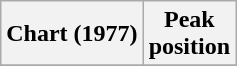<table class="wikitable sortable plainrowheaders" style="text-align:center">
<tr>
<th scope="col">Chart (1977)</th>
<th scope="col">Peak<br>position</th>
</tr>
<tr>
</tr>
</table>
